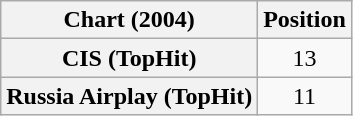<table class="wikitable plainrowheaders" style="text-align:center">
<tr>
<th scope="col">Chart (2004)</th>
<th scope="col">Position</th>
</tr>
<tr>
<th scope="row">CIS (TopHit)</th>
<td>13</td>
</tr>
<tr>
<th scope="row">Russia Airplay (TopHit)</th>
<td>11</td>
</tr>
</table>
